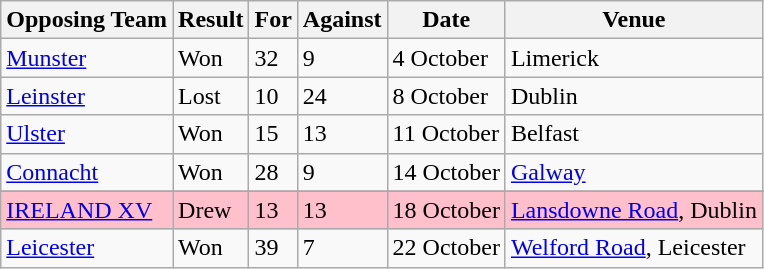<table class="wikitable">
<tr>
<th>Opposing Team</th>
<th>Result</th>
<th>For</th>
<th>Against</th>
<th>Date</th>
<th>Venue</th>
</tr>
<tr>
<td><a href='#'>Munster</a></td>
<td>Won</td>
<td>32</td>
<td>9</td>
<td>4 October</td>
<td>Limerick</td>
</tr>
<tr>
<td><a href='#'>Leinster</a></td>
<td>Lost</td>
<td>10</td>
<td>24</td>
<td>8 October</td>
<td>Dublin</td>
</tr>
<tr>
<td><a href='#'>Ulster</a></td>
<td>Won</td>
<td>15</td>
<td>13</td>
<td>11 October</td>
<td>Belfast</td>
</tr>
<tr>
<td><a href='#'>Connacht</a></td>
<td>Won</td>
<td>28</td>
<td>9</td>
<td>14 October</td>
<td><a href='#'>Galway</a></td>
</tr>
<tr>
</tr>
<tr style="background:pink">
<td><a href='#'>IRELAND XV</a></td>
<td>Drew</td>
<td>13</td>
<td>13</td>
<td>18 October</td>
<td><a href='#'>Lansdowne Road</a>, Dublin</td>
</tr>
<tr>
<td><a href='#'>Leicester</a></td>
<td>Won</td>
<td>39</td>
<td>7</td>
<td>22 October</td>
<td><a href='#'>Welford Road</a>, Leicester</td>
</tr>
</table>
